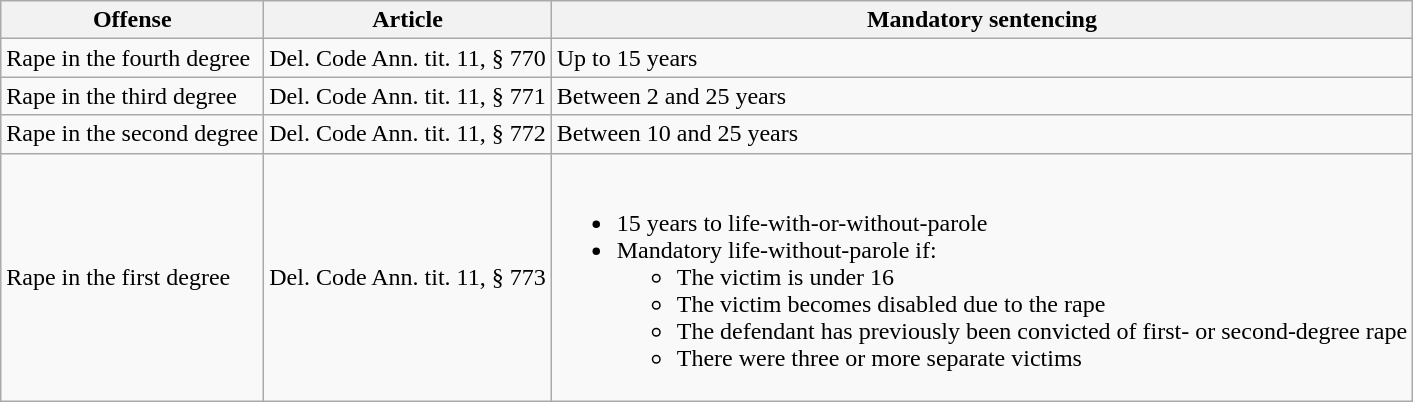<table class="wikitable">
<tr>
<th>Offense</th>
<th>Article</th>
<th>Mandatory sentencing</th>
</tr>
<tr>
<td>Rape in the fourth degree</td>
<td>Del. Code Ann. tit. 11, § 770</td>
<td>Up to 15 years</td>
</tr>
<tr>
<td>Rape in the third degree</td>
<td>Del. Code Ann. tit. 11, § 771</td>
<td>Between 2 and 25 years</td>
</tr>
<tr>
<td>Rape in the second degree</td>
<td>Del. Code Ann. tit. 11, § 772</td>
<td>Between 10 and 25 years</td>
</tr>
<tr>
<td>Rape in the first degree</td>
<td>Del. Code Ann. tit. 11, § 773</td>
<td><br><ul><li>15 years to life-with-or-without-parole</li><li>Mandatory life-without-parole if:<ul><li>The victim is under 16</li><li>The victim becomes disabled due to the rape</li><li>The defendant has previously been convicted of first- or second-degree rape</li><li>There were three or more separate victims</li></ul></li></ul></td>
</tr>
</table>
